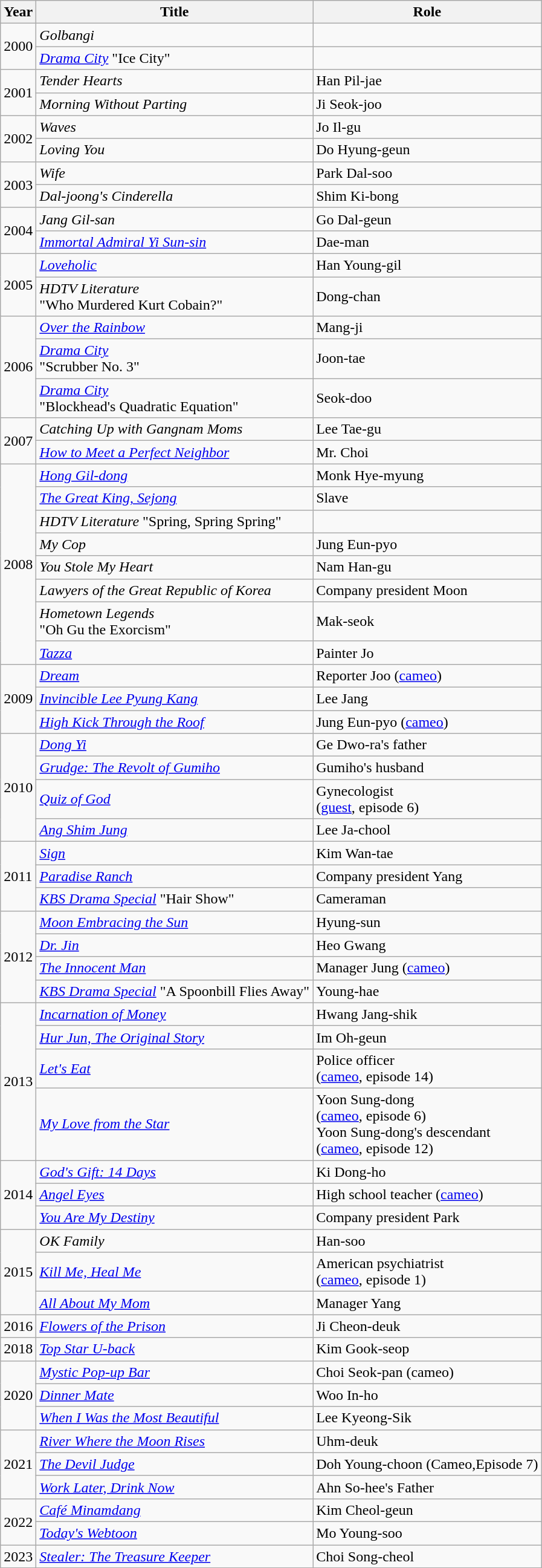<table class="wikitable">
<tr>
<th>Year</th>
<th>Title</th>
<th>Role</th>
</tr>
<tr>
<td rowspan=2>2000</td>
<td><em>Golbangi</em></td>
<td></td>
</tr>
<tr>
<td><em><a href='#'>Drama City</a></em> "Ice City"</td>
<td></td>
</tr>
<tr>
<td rowspan=2>2001</td>
<td><em>Tender Hearts</em></td>
<td>Han Pil-jae</td>
</tr>
<tr>
<td><em>Morning Without Parting</em></td>
<td>Ji Seok-joo</td>
</tr>
<tr>
<td rowspan=2>2002</td>
<td><em>Waves</em></td>
<td>Jo Il-gu</td>
</tr>
<tr>
<td><em>Loving You</em></td>
<td>Do Hyung-geun</td>
</tr>
<tr>
<td rowspan=2>2003</td>
<td><em>Wife</em></td>
<td>Park Dal-soo</td>
</tr>
<tr>
<td><em>Dal-joong's Cinderella</em></td>
<td>Shim Ki-bong</td>
</tr>
<tr>
<td rowspan=2>2004</td>
<td><em>Jang Gil-san</em></td>
<td>Go Dal-geun</td>
</tr>
<tr>
<td><em><a href='#'>Immortal Admiral Yi Sun-sin</a></em></td>
<td>Dae-man</td>
</tr>
<tr>
<td rowspan=2>2005</td>
<td><em><a href='#'>Loveholic</a></em></td>
<td>Han Young-gil</td>
</tr>
<tr>
<td><em>HDTV Literature</em> <br> "Who Murdered Kurt Cobain?"</td>
<td>Dong-chan</td>
</tr>
<tr>
<td rowspan=3>2006</td>
<td><em><a href='#'>Over the Rainbow</a></em></td>
<td>Mang-ji</td>
</tr>
<tr>
<td><em><a href='#'>Drama City</a></em> <br> "Scrubber No. 3"</td>
<td>Joon-tae</td>
</tr>
<tr>
<td><em><a href='#'>Drama City</a></em> <br> "Blockhead's Quadratic Equation"</td>
<td>Seok-doo</td>
</tr>
<tr>
<td rowspan=2>2007</td>
<td><em>Catching Up with Gangnam Moms</em></td>
<td>Lee Tae-gu</td>
</tr>
<tr>
<td><em><a href='#'>How to Meet a Perfect Neighbor</a></em></td>
<td>Mr. Choi</td>
</tr>
<tr>
<td rowspan=8>2008</td>
<td><em><a href='#'>Hong Gil-dong</a></em></td>
<td>Monk Hye-myung</td>
</tr>
<tr>
<td><em><a href='#'>The Great King, Sejong</a></em></td>
<td>Slave </td>
</tr>
<tr>
<td><em>HDTV Literature</em> "Spring, Spring Spring"</td>
<td></td>
</tr>
<tr>
<td><em>My Cop</em></td>
<td>Jung Eun-pyo</td>
</tr>
<tr>
<td><em>You Stole My Heart</em></td>
<td>Nam Han-gu</td>
</tr>
<tr>
<td><em>Lawyers of the Great Republic of Korea</em></td>
<td>Company president Moon</td>
</tr>
<tr>
<td><em>Hometown Legends</em> <br> "Oh Gu the Exorcism"</td>
<td>Mak-seok</td>
</tr>
<tr>
<td><em><a href='#'>Tazza</a></em></td>
<td>Painter Jo</td>
</tr>
<tr>
<td rowspan=3>2009</td>
<td><em><a href='#'>Dream</a></em></td>
<td>Reporter Joo (<a href='#'>cameo</a>)</td>
</tr>
<tr>
<td><em><a href='#'>Invincible Lee Pyung Kang</a></em></td>
<td>Lee Jang</td>
</tr>
<tr>
<td><em><a href='#'>High Kick Through the Roof</a></em></td>
<td>Jung Eun-pyo (<a href='#'>cameo</a>)</td>
</tr>
<tr>
<td rowspan=4>2010</td>
<td><em><a href='#'>Dong Yi</a></em></td>
<td>Ge Dwo-ra's father</td>
</tr>
<tr>
<td><em><a href='#'>Grudge: The Revolt of Gumiho</a></em></td>
<td>Gumiho's husband</td>
</tr>
<tr>
<td><em><a href='#'>Quiz of God</a></em></td>
<td>Gynecologist <br> (<a href='#'>guest</a>, episode 6)</td>
</tr>
<tr>
<td><em><a href='#'>Ang Shim Jung</a></em></td>
<td>Lee Ja-chool</td>
</tr>
<tr>
<td rowspan=3>2011</td>
<td><em><a href='#'>Sign</a></em></td>
<td>Kim Wan-tae</td>
</tr>
<tr>
<td><em><a href='#'>Paradise Ranch</a></em></td>
<td>Company president Yang</td>
</tr>
<tr>
<td><em><a href='#'>KBS Drama Special</a></em> "Hair Show"</td>
<td>Cameraman</td>
</tr>
<tr>
<td rowspan=4>2012</td>
<td><em><a href='#'>Moon Embracing the Sun</a></em></td>
<td>Hyung-sun</td>
</tr>
<tr>
<td><em><a href='#'>Dr. Jin</a></em></td>
<td>Heo Gwang</td>
</tr>
<tr>
<td><em><a href='#'>The Innocent Man</a></em></td>
<td>Manager Jung (<a href='#'>cameo</a>)</td>
</tr>
<tr>
<td><em><a href='#'>KBS Drama Special</a></em> "A Spoonbill Flies Away"</td>
<td>Young-hae</td>
</tr>
<tr>
<td rowspan=4>2013</td>
<td><em><a href='#'>Incarnation of Money</a></em></td>
<td>Hwang Jang-shik</td>
</tr>
<tr>
<td><em><a href='#'>Hur Jun, The Original Story</a></em></td>
<td>Im Oh-geun</td>
</tr>
<tr>
<td><em><a href='#'>Let's Eat</a></em></td>
<td>Police officer <br> (<a href='#'>cameo</a>, episode 14)</td>
</tr>
<tr>
<td><em><a href='#'>My Love from the Star</a></em></td>
<td>Yoon Sung-dong <br> (<a href='#'>cameo</a>, episode 6) <br> Yoon Sung-dong's descendant <br> (<a href='#'>cameo</a>, episode 12)</td>
</tr>
<tr>
<td rowspan=3>2014</td>
<td><em><a href='#'>God's Gift: 14 Days</a></em></td>
<td>Ki Dong-ho</td>
</tr>
<tr>
<td><em><a href='#'>Angel Eyes</a></em></td>
<td>High school teacher (<a href='#'>cameo</a>)</td>
</tr>
<tr>
<td><em><a href='#'>You Are My Destiny</a></em></td>
<td>Company president Park</td>
</tr>
<tr>
<td rowspan=3>2015</td>
<td><em>OK Family</em></td>
<td>Han-soo</td>
</tr>
<tr>
<td><em><a href='#'>Kill Me, Heal Me</a></em></td>
<td>American psychiatrist <br> (<a href='#'>cameo</a>, episode 1)</td>
</tr>
<tr>
<td><em><a href='#'>All About My Mom</a></em></td>
<td>Manager Yang</td>
</tr>
<tr>
<td>2016</td>
<td><em><a href='#'>Flowers of the Prison</a></em></td>
<td>Ji Cheon-deuk</td>
</tr>
<tr>
<td>2018</td>
<td><em><a href='#'>Top Star U-back</a></em></td>
<td>Kim Gook-seop</td>
</tr>
<tr>
<td rowspan=3>2020</td>
<td><em><a href='#'>Mystic Pop-up Bar</a></em></td>
<td>Choi Seok-pan (cameo)</td>
</tr>
<tr>
<td><em><a href='#'>Dinner Mate</a></em></td>
<td>Woo In-ho</td>
</tr>
<tr>
<td><em><a href='#'>When I Was the Most Beautiful</a></em></td>
<td>Lee Kyeong-Sik</td>
</tr>
<tr>
<td rowspan=3>2021</td>
<td><em><a href='#'>River Where the Moon Rises</a></em></td>
<td>Uhm-deuk</td>
</tr>
<tr>
<td><em><a href='#'>The Devil Judge</a></em></td>
<td>Doh Young-choon (Cameo,Episode 7)</td>
</tr>
<tr>
<td><em><a href='#'>Work Later, Drink Now</a></em></td>
<td>Ahn So-hee's Father </td>
</tr>
<tr>
<td rowspan=2>2022</td>
<td><em><a href='#'>Café Minamdang</a></em></td>
<td>Kim Cheol-geun</td>
</tr>
<tr>
<td><em><a href='#'>Today's Webtoon</a></em></td>
<td>Mo Young-soo</td>
</tr>
<tr>
<td>2023</td>
<td><em><a href='#'>Stealer: The Treasure Keeper</a></em></td>
<td>Choi Song-cheol</td>
</tr>
</table>
